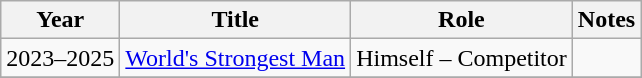<table class="wikitable sortable">
<tr>
<th>Year</th>
<th>Title</th>
<th>Role</th>
<th>Notes</th>
</tr>
<tr>
<td>2023–2025</td>
<td><a href='#'>World's Strongest Man</a></td>
<td>Himself – Competitor</td>
<td></td>
</tr>
<tr>
</tr>
</table>
